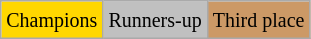<table class="wikitable">
<tr>
<td style="background:gold"><small>Champions</small></td>
<td style="background:silver"><small>Runners-up</small></td>
<td style="background:#cc9966"><small>Third place</small></td>
</tr>
</table>
